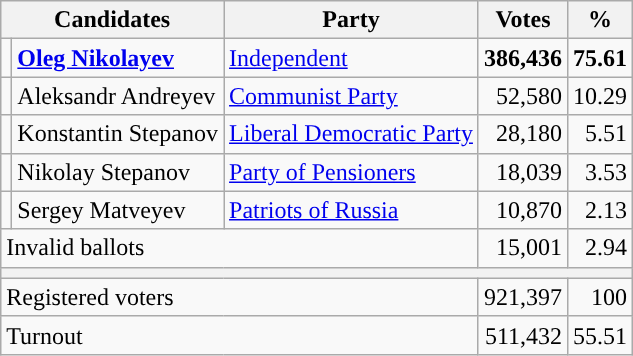<table class="wikitable sortable">
<tr>
<th colspan=2>Candidates</th>
<th>Party</th>
<th>Votes</th>
<th>%</th>
</tr>
<tr>
<td style="background: "></td>
<td><strong><a href='#'>Oleg Nikolayev</a></strong></td>
<td><a href='#'>Independent</a></td>
<td align=right><strong>386,436</strong></td>
<td align=right><strong>75.61</strong></td>
</tr>
<tr>
<td style="background: "></td>
<td>Aleksandr Andreyev</td>
<td><a href='#'>Communist Party</a></td>
<td align=right>52,580</td>
<td align=right>10.29</td>
</tr>
<tr>
<td style="background: "></td>
<td>Konstantin Stepanov</td>
<td><a href='#'>Liberal Democratic Party</a></td>
<td align=right>28,180</td>
<td align=right>5.51</td>
</tr>
<tr>
<td style="background: "></td>
<td>Nikolay Stepanov</td>
<td><a href='#'>Party of Pensioners</a></td>
<td align=right>18,039</td>
<td align=right>3.53</td>
</tr>
<tr>
<td style="background: "></td>
<td>Sergey Matveyev</td>
<td><a href='#'>Patriots of Russia</a></td>
<td align=right>10,870</td>
<td align=right>2.13</td>
</tr>
<tr>
<td colspan=3>Invalid ballots</td>
<td align=right>15,001</td>
<td align=right>2.94</td>
</tr>
<tr>
<th colspan=5></th>
</tr>
<tr>
<td colspan=3>Registered voters</td>
<td align=right>921,397</td>
<td align=right>100</td>
</tr>
<tr>
<td colspan=3>Turnout</td>
<td align=right>511,432</td>
<td align=right>55.51</td>
</tr>
</table>
